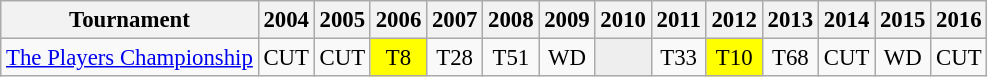<table class="wikitable" style="font-size:95%;text-align:center;">
<tr>
<th>Tournament</th>
<th>2004</th>
<th>2005</th>
<th>2006</th>
<th>2007</th>
<th>2008</th>
<th>2009</th>
<th>2010</th>
<th>2011</th>
<th>2012</th>
<th>2013</th>
<th>2014</th>
<th>2015</th>
<th>2016</th>
</tr>
<tr>
<td align=left><a href='#'>The Players Championship</a></td>
<td>CUT</td>
<td>CUT</td>
<td style="background:yellow;">T8</td>
<td>T28</td>
<td>T51</td>
<td>WD</td>
<td style="background:#eeeeee;"></td>
<td>T33</td>
<td style="background:yellow;">T10</td>
<td>T68</td>
<td>CUT</td>
<td>WD</td>
<td>CUT</td>
</tr>
</table>
